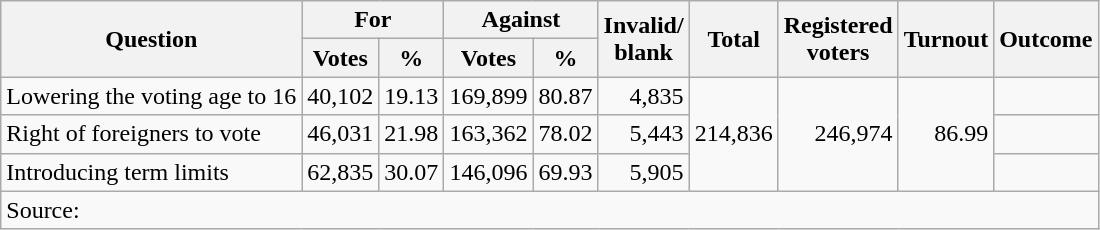<table class=wikitable style=text-align:right>
<tr>
<th rowspan=2>Question</th>
<th colspan=2>For</th>
<th colspan=2>Against</th>
<th rowspan=2>Invalid/<br>blank</th>
<th rowspan=2>Total</th>
<th rowspan=2>Registered<br>voters</th>
<th rowspan=2>Turnout</th>
<th rowspan=2>Outcome</th>
</tr>
<tr>
<th>Votes</th>
<th>%</th>
<th>Votes</th>
<th>%</th>
</tr>
<tr>
<td align=left>Lowering the voting age to 16</td>
<td>40,102</td>
<td>19.13</td>
<td>169,899</td>
<td>80.87</td>
<td>4,835</td>
<td rowspan=3>214,836</td>
<td rowspan=3>246,974</td>
<td rowspan=3>86.99</td>
<td></td>
</tr>
<tr>
<td align=left>Right of foreigners to vote</td>
<td>46,031</td>
<td>21.98</td>
<td>163,362</td>
<td>78.02</td>
<td>5,443</td>
<td></td>
</tr>
<tr>
<td align=left>Introducing term limits</td>
<td>62,835</td>
<td>30.07</td>
<td>146,096</td>
<td>69.93</td>
<td>5,905</td>
<td></td>
</tr>
<tr>
<td align=left colspan=10>Source: </td>
</tr>
</table>
